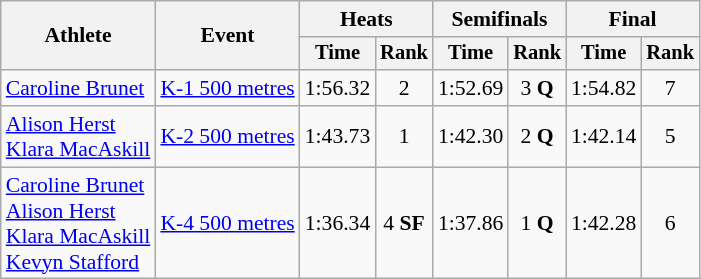<table class=wikitable style="font-size:90%">
<tr>
<th rowspan="2">Athlete</th>
<th rowspan="2">Event</th>
<th colspan=2>Heats</th>
<th colspan=2>Semifinals</th>
<th colspan=2>Final</th>
</tr>
<tr style="font-size:95%">
<th>Time</th>
<th>Rank</th>
<th>Time</th>
<th>Rank</th>
<th>Time</th>
<th>Rank</th>
</tr>
<tr align=center>
<td align=left><a href='#'>Caroline Brunet</a></td>
<td align=left><a href='#'>K-1 500 metres</a></td>
<td>1:56.32</td>
<td>2</td>
<td>1:52.69</td>
<td>3 <strong>Q</strong></td>
<td>1:54.82</td>
<td>7</td>
</tr>
<tr align=center>
<td align=left><a href='#'>Alison Herst</a><br><a href='#'>Klara MacAskill</a></td>
<td align=left><a href='#'>K-2 500 metres</a></td>
<td>1:43.73</td>
<td>1</td>
<td>1:42.30</td>
<td>2 <strong>Q</strong></td>
<td>1:42.14</td>
<td>5</td>
</tr>
<tr align=center>
<td align=left><a href='#'>Caroline Brunet</a><br><a href='#'>Alison Herst</a><br><a href='#'>Klara MacAskill</a><br><a href='#'>Kevyn Stafford</a></td>
<td align=left><a href='#'>K-4 500 metres</a></td>
<td>1:36.34</td>
<td>4 <strong>SF</strong></td>
<td>1:37.86</td>
<td>1 <strong>Q</strong></td>
<td>1:42.28</td>
<td>6</td>
</tr>
</table>
